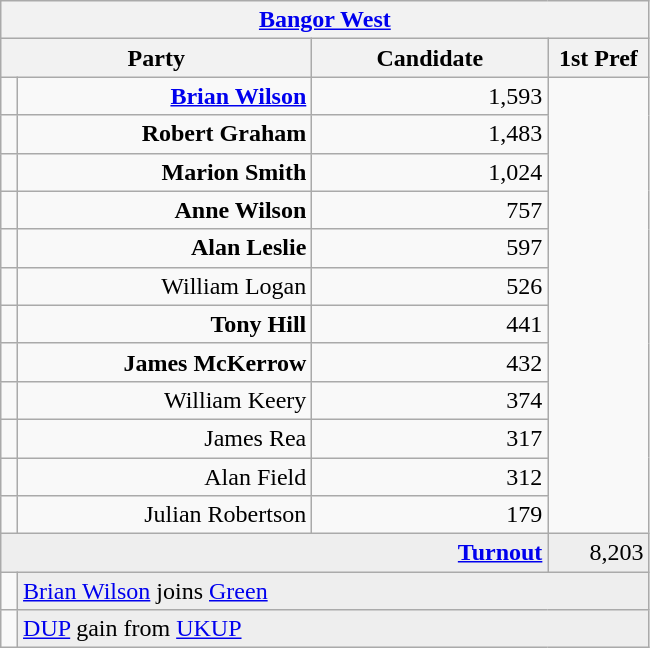<table class="wikitable">
<tr>
<th colspan="4" align="center"><a href='#'>Bangor West</a></th>
</tr>
<tr>
<th colspan="2" align="center" width=200>Party</th>
<th width=150>Candidate</th>
<th width=60>1st Pref</th>
</tr>
<tr>
<td></td>
<td align="right"><strong><a href='#'>Brian Wilson</a></strong></td>
<td align="right">1,593</td>
</tr>
<tr>
<td></td>
<td align="right"><strong>Robert Graham</strong></td>
<td align="right">1,483</td>
</tr>
<tr>
<td></td>
<td align="right"><strong>Marion Smith</strong></td>
<td align="right">1,024</td>
</tr>
<tr>
<td></td>
<td align="right"><strong>Anne Wilson</strong></td>
<td align="right">757</td>
</tr>
<tr>
<td></td>
<td align="right"><strong>Alan Leslie</strong></td>
<td align="right">597</td>
</tr>
<tr>
<td></td>
<td align="right">William Logan</td>
<td align="right">526</td>
</tr>
<tr>
<td></td>
<td align="right"><strong>Tony Hill</strong></td>
<td align="right">441</td>
</tr>
<tr>
<td></td>
<td align="right"><strong>James McKerrow</strong></td>
<td align="right">432</td>
</tr>
<tr>
<td></td>
<td align="right">William Keery</td>
<td align="right">374</td>
</tr>
<tr>
<td></td>
<td align="right">James Rea</td>
<td align="right">317</td>
</tr>
<tr>
<td></td>
<td align="right">Alan Field</td>
<td align="right">312</td>
</tr>
<tr>
<td></td>
<td align="right">Julian Robertson</td>
<td align="right">179</td>
</tr>
<tr bgcolor="EEEEEE">
<td colspan=3 align="right"><strong><a href='#'>Turnout</a></strong></td>
<td align="right">8,203</td>
</tr>
<tr>
<td bgcolor=></td>
<td colspan=3 bgcolor="EEEEEE"><a href='#'>Brian Wilson</a> joins <a href='#'>Green</a></td>
</tr>
<tr>
<td bgcolor=></td>
<td colspan=3 bgcolor="EEEEEE"><a href='#'>DUP</a> gain from <a href='#'>UKUP</a></td>
</tr>
</table>
